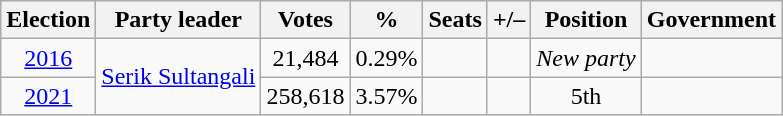<table class="wikitable" style="text-align:center">
<tr>
<th>Election</th>
<th>Party leader</th>
<th><strong>Votes</strong></th>
<th><strong>%</strong></th>
<th>Seats</th>
<th>+/–</th>
<th><strong>Position</strong></th>
<th><strong>Government</strong></th>
</tr>
<tr>
<td><a href='#'>2016</a></td>
<td rowspan="2"><a href='#'>Serik Sultangali</a></td>
<td>21,484</td>
<td>0.29%</td>
<td></td>
<td></td>
<td><em>New party</em></td>
<td></td>
</tr>
<tr>
<td><a href='#'>2021</a></td>
<td>258,618</td>
<td>3.57%</td>
<td></td>
<td></td>
<td> 5th</td>
<td></td>
</tr>
</table>
